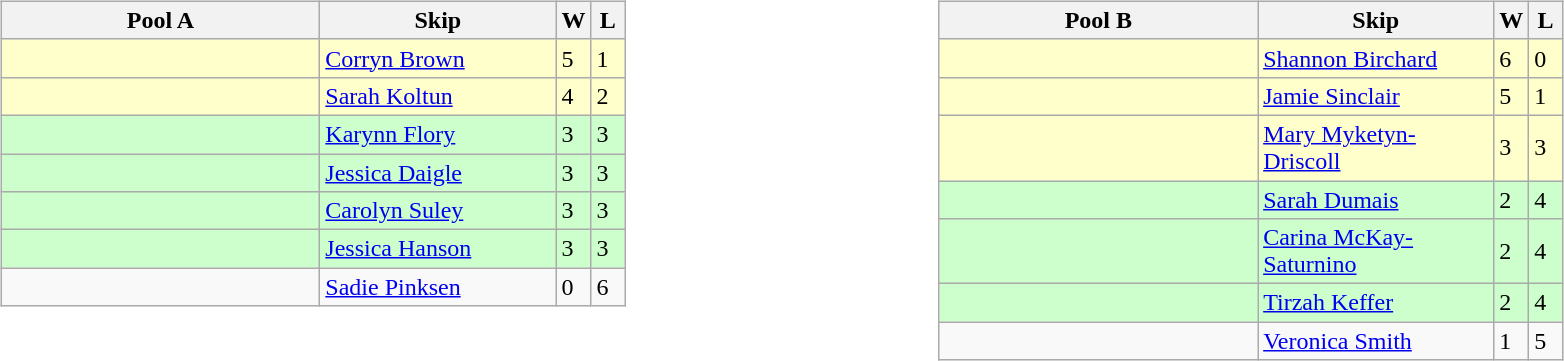<table>
<tr>
<td style="width:10%; vertical-align:top;"><br><table class="wikitable">
<tr>
<th width=205>Pool A</th>
<th width=150>Skip</th>
<th width=15>W</th>
<th width=15>L</th>
</tr>
<tr style="background:#ffc;">
<td></td>
<td><a href='#'>Corryn Brown</a></td>
<td>5</td>
<td>1</td>
</tr>
<tr style="background:#ffc;">
<td></td>
<td><a href='#'>Sarah Koltun</a></td>
<td>4</td>
<td>2</td>
</tr>
<tr style="background:#cfc;">
<td></td>
<td><a href='#'>Karynn Flory</a></td>
<td>3</td>
<td>3</td>
</tr>
<tr style="background:#cfc;">
<td></td>
<td><a href='#'>Jessica Daigle</a></td>
<td>3</td>
<td>3</td>
</tr>
<tr style="background:#cfc;">
<td></td>
<td><a href='#'>Carolyn Suley</a></td>
<td>3</td>
<td>3</td>
</tr>
<tr style="background:#cfc;">
<td></td>
<td><a href='#'>Jessica Hanson</a></td>
<td>3</td>
<td>3</td>
</tr>
<tr>
<td></td>
<td><a href='#'>Sadie Pinksen</a></td>
<td>0</td>
<td>6</td>
</tr>
</table>
</td>
<td style="width:10%; vertical-align:top;"><br><table class="wikitable">
<tr>
<th width=205>Pool B</th>
<th width=150>Skip</th>
<th width=15>W</th>
<th width=15>L</th>
</tr>
<tr style="background:#ffc;">
<td></td>
<td><a href='#'>Shannon Birchard</a></td>
<td>6</td>
<td>0</td>
</tr>
<tr style="background:#ffc;">
<td></td>
<td><a href='#'>Jamie Sinclair</a></td>
<td>5</td>
<td>1</td>
</tr>
<tr style="background:#ffc;">
<td></td>
<td><a href='#'>Mary Myketyn-Driscoll</a></td>
<td>3</td>
<td>3</td>
</tr>
<tr style="background:#cfc;">
<td></td>
<td><a href='#'>Sarah Dumais</a></td>
<td>2</td>
<td>4</td>
</tr>
<tr style="background:#cfc;">
<td></td>
<td><a href='#'>Carina McKay-Saturnino</a></td>
<td>2</td>
<td>4</td>
</tr>
<tr style="background:#cfc;">
<td></td>
<td><a href='#'>Tirzah Keffer</a></td>
<td>2</td>
<td>4</td>
</tr>
<tr>
<td></td>
<td><a href='#'>Veronica Smith</a></td>
<td>1</td>
<td>5</td>
</tr>
</table>
</td>
</tr>
</table>
